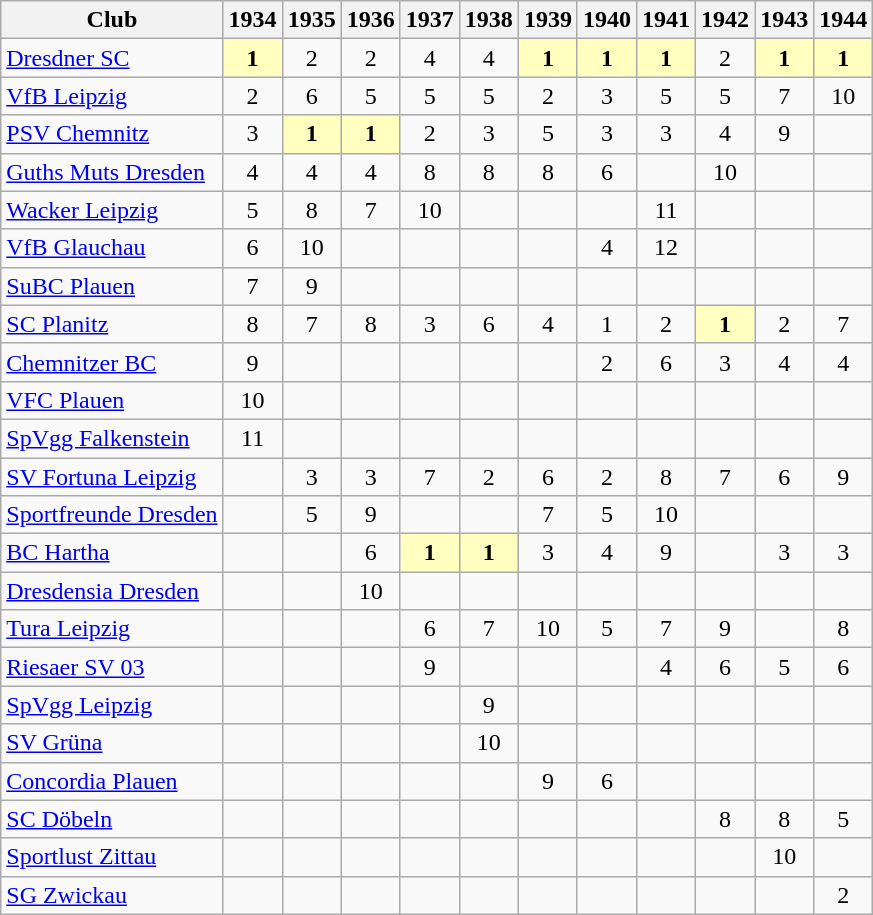<table class="wikitable">
<tr>
<th>Club</th>
<th>1934</th>
<th>1935</th>
<th>1936</th>
<th>1937</th>
<th>1938</th>
<th>1939</th>
<th>1940</th>
<th>1941</th>
<th>1942</th>
<th>1943</th>
<th>1944</th>
</tr>
<tr align="center">
<td align="left"><a href='#'>Dresdner SC</a></td>
<td bgcolor="#ffffbf"><strong>1</strong></td>
<td>2</td>
<td>2</td>
<td>4</td>
<td>4</td>
<td bgcolor="#ffffbf"><strong>1</strong></td>
<td bgcolor="#ffffbf"><strong>1</strong></td>
<td bgcolor="#ffffbf"><strong>1</strong></td>
<td>2</td>
<td bgcolor="#ffffbf"><strong>1</strong></td>
<td bgcolor="#ffffbf"><strong>1</strong></td>
</tr>
<tr align="center">
<td align="left"><a href='#'>VfB Leipzig</a></td>
<td>2</td>
<td>6</td>
<td>5</td>
<td>5</td>
<td>5</td>
<td>2</td>
<td>3</td>
<td>5</td>
<td>5</td>
<td>7</td>
<td>10</td>
</tr>
<tr align="center">
<td align="left"><a href='#'>PSV Chemnitz</a></td>
<td>3</td>
<td bgcolor="#ffffbf"><strong>1</strong></td>
<td bgcolor="#ffffbf"><strong>1</strong></td>
<td>2</td>
<td>3</td>
<td>5</td>
<td>3</td>
<td>3</td>
<td>4</td>
<td>9</td>
<td></td>
</tr>
<tr align="center">
<td align="left"><a href='#'>Guths Muts Dresden</a></td>
<td>4</td>
<td>4</td>
<td>4</td>
<td>8</td>
<td>8</td>
<td>8</td>
<td>6</td>
<td></td>
<td>10</td>
<td></td>
<td></td>
</tr>
<tr align="center">
<td align="left"><a href='#'>Wacker Leipzig</a></td>
<td>5</td>
<td>8</td>
<td>7</td>
<td>10</td>
<td></td>
<td></td>
<td></td>
<td>11</td>
<td></td>
<td></td>
<td></td>
</tr>
<tr align="center">
<td align="left"><a href='#'>VfB Glauchau</a></td>
<td>6</td>
<td>10</td>
<td></td>
<td></td>
<td></td>
<td></td>
<td>4</td>
<td>12</td>
<td></td>
<td></td>
<td></td>
</tr>
<tr align="center">
<td align="left"><a href='#'>SuBC Plauen</a></td>
<td>7</td>
<td>9</td>
<td></td>
<td></td>
<td></td>
<td></td>
<td></td>
<td></td>
<td></td>
<td></td>
<td></td>
</tr>
<tr align="center">
<td align="left"><a href='#'>SC Planitz</a></td>
<td>8</td>
<td>7</td>
<td>8</td>
<td>3</td>
<td>6</td>
<td>4</td>
<td>1</td>
<td>2</td>
<td bgcolor="#ffffbf"><strong>1</strong></td>
<td>2</td>
<td>7</td>
</tr>
<tr align="center">
<td align="left"><a href='#'>Chemnitzer BC</a></td>
<td>9</td>
<td></td>
<td></td>
<td></td>
<td></td>
<td></td>
<td>2</td>
<td>6</td>
<td>3</td>
<td>4</td>
<td>4</td>
</tr>
<tr align="center">
<td align="left"><a href='#'>VFC Plauen</a></td>
<td>10</td>
<td></td>
<td></td>
<td></td>
<td></td>
<td></td>
<td></td>
<td></td>
<td></td>
<td></td>
<td></td>
</tr>
<tr align="center">
<td align="left"><a href='#'>SpVgg Falkenstein</a></td>
<td>11</td>
<td></td>
<td></td>
<td></td>
<td></td>
<td></td>
<td></td>
<td></td>
<td></td>
<td></td>
<td></td>
</tr>
<tr align="center">
<td align="left"><a href='#'>SV Fortuna Leipzig</a></td>
<td></td>
<td>3</td>
<td>3</td>
<td>7</td>
<td>2</td>
<td>6</td>
<td>2</td>
<td>8</td>
<td>7</td>
<td>6</td>
<td>9</td>
</tr>
<tr align="center">
<td align="left"><a href='#'>Sportfreunde Dresden</a></td>
<td></td>
<td>5</td>
<td>9</td>
<td></td>
<td></td>
<td>7</td>
<td>5</td>
<td>10</td>
<td></td>
<td></td>
<td></td>
</tr>
<tr align="center">
<td align="left"><a href='#'>BC Hartha</a></td>
<td></td>
<td></td>
<td>6</td>
<td bgcolor="#ffffbf"><strong>1</strong></td>
<td bgcolor="#ffffbf"><strong>1</strong></td>
<td>3</td>
<td>4</td>
<td>9</td>
<td></td>
<td>3</td>
<td>3</td>
</tr>
<tr align="center">
<td align="left"><a href='#'>Dresdensia Dresden</a></td>
<td></td>
<td></td>
<td>10</td>
<td></td>
<td></td>
<td></td>
<td></td>
<td></td>
<td></td>
<td></td>
<td></td>
</tr>
<tr align="center">
<td align="left"><a href='#'>Tura Leipzig</a></td>
<td></td>
<td></td>
<td></td>
<td>6</td>
<td>7</td>
<td>10</td>
<td>5</td>
<td>7</td>
<td>9</td>
<td></td>
<td>8</td>
</tr>
<tr align="center">
<td align="left"><a href='#'>Riesaer SV 03</a></td>
<td></td>
<td></td>
<td></td>
<td>9</td>
<td></td>
<td></td>
<td></td>
<td>4</td>
<td>6</td>
<td>5</td>
<td>6</td>
</tr>
<tr align="center">
<td align="left"><a href='#'>SpVgg Leipzig</a></td>
<td></td>
<td></td>
<td></td>
<td></td>
<td>9</td>
<td></td>
<td></td>
<td></td>
<td></td>
<td></td>
<td></td>
</tr>
<tr align="center">
<td align="left"><a href='#'>SV Grüna</a></td>
<td></td>
<td></td>
<td></td>
<td></td>
<td>10</td>
<td></td>
<td></td>
<td></td>
<td></td>
<td></td>
<td></td>
</tr>
<tr align="center">
<td align="left"><a href='#'>Concordia Plauen</a></td>
<td></td>
<td></td>
<td></td>
<td></td>
<td></td>
<td>9</td>
<td>6</td>
<td></td>
<td></td>
<td></td>
<td></td>
</tr>
<tr align="center">
<td align="left"><a href='#'>SC Döbeln</a></td>
<td></td>
<td></td>
<td></td>
<td></td>
<td></td>
<td></td>
<td></td>
<td></td>
<td>8</td>
<td>8</td>
<td>5</td>
</tr>
<tr align="center">
<td align="left"><a href='#'>Sportlust Zittau</a></td>
<td></td>
<td></td>
<td></td>
<td></td>
<td></td>
<td></td>
<td></td>
<td></td>
<td></td>
<td>10</td>
<td></td>
</tr>
<tr align="center">
<td align="left"><a href='#'>SG Zwickau</a></td>
<td></td>
<td></td>
<td></td>
<td></td>
<td></td>
<td></td>
<td></td>
<td></td>
<td></td>
<td></td>
<td>2</td>
</tr>
</table>
